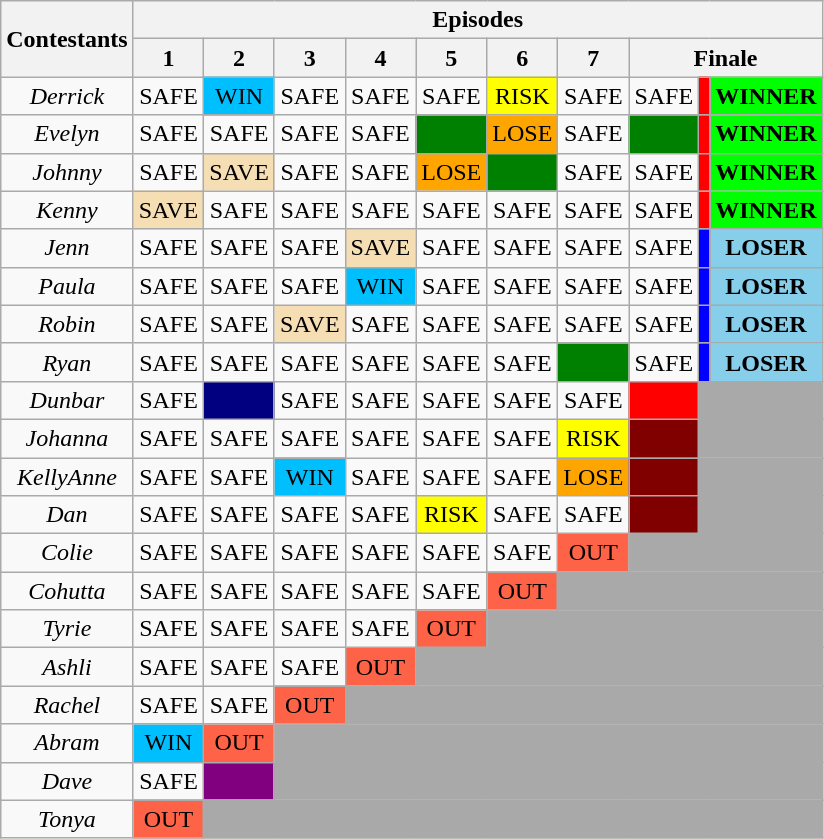<table class=wikitable style="text-align:center">
<tr>
<th rowspan=2>Contestants</th>
<th colspan=10>Episodes</th>
</tr>
<tr>
<th>1</th>
<th>2</th>
<th>3</th>
<th>4</th>
<th>5</th>
<th>6</th>
<th>7</th>
<th colspan=3>Finale</th>
</tr>
<tr>
<td><em>Derrick</em></td>
<td>SAFE</td>
<td bgcolor="deepskyblue">WIN</td>
<td>SAFE</td>
<td>SAFE</td>
<td>SAFE</td>
<td bgcolor="yellow">RISK</td>
<td>SAFE</td>
<td>SAFE</td>
<td bgcolor="red"></td>
<td bgcolor="lime"><strong>WINNER</strong></td>
</tr>
<tr>
<td><em>Evelyn</em></td>
<td>SAFE</td>
<td>SAFE</td>
<td>SAFE</td>
<td>SAFE</td>
<td bgcolor="green"></td>
<td bgcolor="orange">LOSE</td>
<td>SAFE</td>
<td bgcolor="green"></td>
<td bgcolor="red"></td>
<td bgcolor="lime"><strong>WINNER</strong></td>
</tr>
<tr>
<td><em>Johnny</em></td>
<td>SAFE</td>
<td bgcolor="wheat">SAVE</td>
<td>SAFE</td>
<td>SAFE</td>
<td bgcolor="orange">LOSE</td>
<td bgcolor="green"></td>
<td>SAFE</td>
<td>SAFE</td>
<td bgcolor="red"></td>
<td bgcolor="lime"><strong>WINNER</strong></td>
</tr>
<tr>
<td><em>Kenny</em></td>
<td bgcolor="wheat">SAVE</td>
<td>SAFE</td>
<td>SAFE</td>
<td>SAFE</td>
<td>SAFE</td>
<td>SAFE</td>
<td>SAFE</td>
<td>SAFE</td>
<td bgcolor="red"></td>
<td bgcolor="lime"><strong>WINNER</strong></td>
</tr>
<tr>
<td><em>Jenn</em></td>
<td>SAFE</td>
<td>SAFE</td>
<td>SAFE</td>
<td bgcolor="wheat">SAVE</td>
<td>SAFE</td>
<td>SAFE</td>
<td>SAFE</td>
<td>SAFE</td>
<td bgcolor="blue"></td>
<td bgcolor="skyblue"><strong>LOSER</strong></td>
</tr>
<tr>
<td><em>Paula</em></td>
<td>SAFE</td>
<td>SAFE</td>
<td>SAFE</td>
<td bgcolor="deepskyblue">WIN</td>
<td>SAFE</td>
<td>SAFE</td>
<td>SAFE</td>
<td>SAFE</td>
<td bgcolor="blue"></td>
<td bgcolor="skyblue"><strong>LOSER</strong></td>
</tr>
<tr>
<td><em>Robin</em></td>
<td>SAFE</td>
<td>SAFE</td>
<td bgcolor="wheat">SAVE</td>
<td>SAFE</td>
<td>SAFE</td>
<td>SAFE</td>
<td>SAFE</td>
<td>SAFE</td>
<td bgcolor="blue"></td>
<td bgcolor="skyblue"><strong>LOSER</strong></td>
</tr>
<tr>
<td><em>Ryan</em></td>
<td>SAFE</td>
<td>SAFE</td>
<td>SAFE</td>
<td>SAFE</td>
<td>SAFE</td>
<td>SAFE</td>
<td bgcolor="green"></td>
<td>SAFE</td>
<td bgcolor="blue"></td>
<td bgcolor="skyblue"><strong>LOSER</strong></td>
</tr>
<tr>
<td><em>Dunbar</em></td>
<td>SAFE</td>
<td bgcolor="navy"></td>
<td>SAFE</td>
<td>SAFE</td>
<td>SAFE</td>
<td>SAFE</td>
<td>SAFE</td>
<td bgcolor="red"></td>
<td colspan=2 bgcolor="darkgray"></td>
</tr>
<tr>
<td><em>Johanna</em></td>
<td>SAFE</td>
<td>SAFE</td>
<td>SAFE</td>
<td>SAFE</td>
<td>SAFE</td>
<td>SAFE</td>
<td bgcolor="yellow">RISK</td>
<td bgcolor="maroon"></td>
<td colspan=2 bgcolor="darkgray"></td>
</tr>
<tr>
<td><em>KellyAnne</em></td>
<td>SAFE</td>
<td>SAFE</td>
<td bgcolor="deepskyblue">WIN</td>
<td>SAFE</td>
<td>SAFE</td>
<td>SAFE</td>
<td bgcolor="orange">LOSE</td>
<td bgcolor="maroon"></td>
<td colspan=2 bgcolor="darkgray"></td>
</tr>
<tr>
<td><em>Dan</em></td>
<td>SAFE</td>
<td>SAFE</td>
<td>SAFE</td>
<td>SAFE</td>
<td bgcolor="yellow">RISK</td>
<td>SAFE</td>
<td>SAFE</td>
<td bgcolor="maroon"></td>
<td colspan=2 bgcolor="darkgray"></td>
</tr>
<tr>
<td><em>Colie</em></td>
<td>SAFE</td>
<td>SAFE</td>
<td>SAFE</td>
<td>SAFE</td>
<td>SAFE</td>
<td>SAFE</td>
<td bgcolor="tomato">OUT</td>
<td colspan=3 bgcolor="darkgray"></td>
</tr>
<tr>
<td><em>Cohutta</em></td>
<td>SAFE</td>
<td>SAFE</td>
<td>SAFE</td>
<td>SAFE</td>
<td>SAFE</td>
<td bgcolor="tomato">OUT</td>
<td colspan=4 bgcolor="darkgray"></td>
</tr>
<tr>
<td><em>Tyrie</em></td>
<td>SAFE</td>
<td>SAFE</td>
<td>SAFE</td>
<td>SAFE</td>
<td bgcolor="tomato">OUT</td>
<td colspan=5 bgcolor="darkgray"></td>
</tr>
<tr>
<td><em>Ashli</em></td>
<td>SAFE</td>
<td>SAFE</td>
<td>SAFE</td>
<td bgcolor="tomato">OUT</td>
<td colspan=6 bgcolor="darkgray"></td>
</tr>
<tr>
<td><em>Rachel</em></td>
<td>SAFE</td>
<td>SAFE</td>
<td bgcolor="tomato">OUT</td>
<td colspan=7 bgcolor="darkgray"></td>
</tr>
<tr>
<td><em>Abram</em></td>
<td bgcolor="deepskyblue">WIN</td>
<td bgcolor="tomato">OUT</td>
<td colspan=8 bgcolor="darkgray"></td>
</tr>
<tr>
<td><em>Dave</em></td>
<td>SAFE</td>
<td bgcolor="purple"></td>
<td colspan=8 bgcolor="darkgray"></td>
</tr>
<tr>
<td><em>Tonya</em></td>
<td bgcolor="tomato">OUT</td>
<td colspan=9 bgcolor="darkgray"></td>
</tr>
</table>
